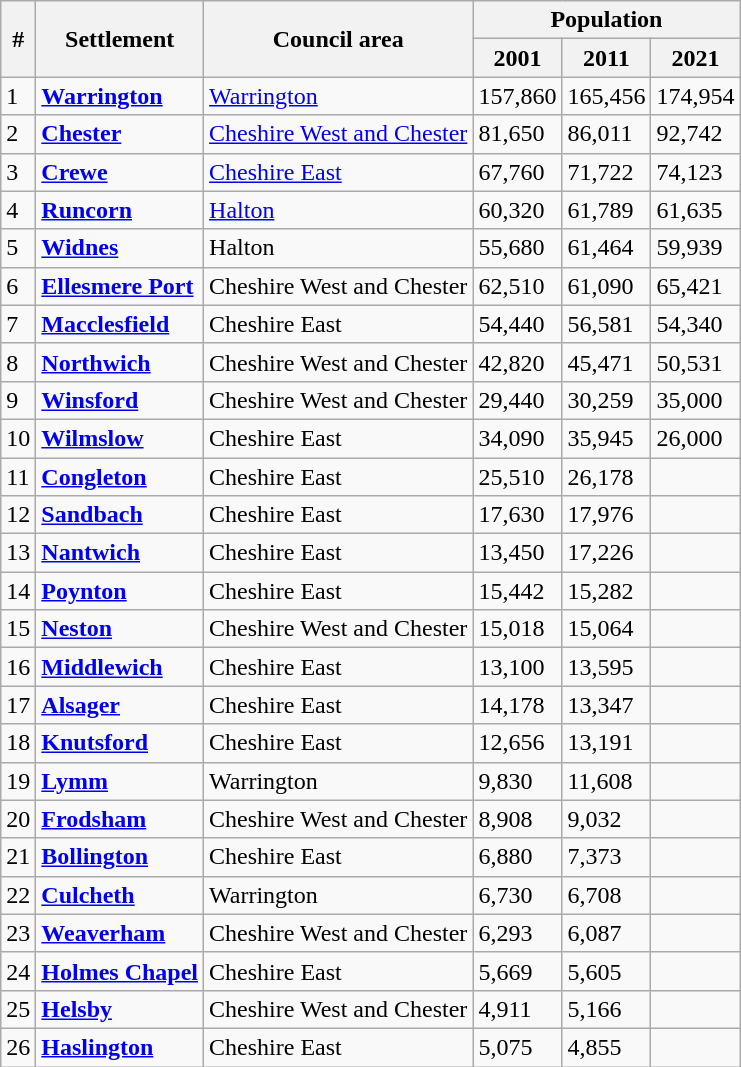<table class="wikitable sortable">
<tr>
<th rowspan="2">#</th>
<th rowspan="2">Settlement</th>
<th rowspan="2">Council area</th>
<th colspan="3">Population</th>
</tr>
<tr>
<th>2001</th>
<th>2011</th>
<th>2021</th>
</tr>
<tr>
<td>1</td>
<td><strong><a href='#'>Warrington</a></strong></td>
<td><a href='#'>Warrington</a></td>
<td>157,860</td>
<td>165,456</td>
<td>174,954</td>
</tr>
<tr>
<td>2</td>
<td><strong><a href='#'>Chester</a></strong></td>
<td><a href='#'>Cheshire West and Chester</a></td>
<td>81,650</td>
<td>86,011</td>
<td>92,742</td>
</tr>
<tr>
<td>3</td>
<td><strong><a href='#'>Crewe</a></strong></td>
<td><a href='#'>Cheshire East</a></td>
<td>67,760</td>
<td>71,722</td>
<td>74,123</td>
</tr>
<tr>
<td>4</td>
<td><strong><a href='#'>Runcorn</a></strong></td>
<td><a href='#'>Halton</a></td>
<td>60,320</td>
<td>61,789</td>
<td>61,635</td>
</tr>
<tr>
<td>5</td>
<td><strong><a href='#'>Widnes</a></strong></td>
<td>Halton</td>
<td>55,680</td>
<td>61,464</td>
<td>59,939</td>
</tr>
<tr>
<td>6</td>
<td><strong><a href='#'>Ellesmere Port</a></strong></td>
<td>Cheshire West and Chester</td>
<td>62,510</td>
<td>61,090</td>
<td>65,421</td>
</tr>
<tr>
<td>7</td>
<td><strong><a href='#'>Macclesfield</a></strong></td>
<td>Cheshire East</td>
<td>54,440</td>
<td>56,581</td>
<td>54,340</td>
</tr>
<tr>
<td>8</td>
<td><strong><a href='#'>Northwich</a></strong></td>
<td>Cheshire West and Chester</td>
<td>42,820</td>
<td>45,471</td>
<td>50,531</td>
</tr>
<tr>
<td>9</td>
<td><strong><a href='#'>Winsford</a></strong></td>
<td>Cheshire West and Chester</td>
<td>29,440</td>
<td>30,259</td>
<td>35,000</td>
</tr>
<tr>
<td>10</td>
<td><strong><a href='#'>Wilmslow</a></strong></td>
<td>Cheshire East</td>
<td>34,090</td>
<td>35,945</td>
<td>26,000</td>
</tr>
<tr>
<td>11</td>
<td><strong><a href='#'>Congleton</a></strong></td>
<td>Cheshire East</td>
<td>25,510</td>
<td>26,178</td>
<td></td>
</tr>
<tr>
<td>12</td>
<td><strong><a href='#'>Sandbach</a></strong></td>
<td>Cheshire East</td>
<td>17,630</td>
<td>17,976</td>
<td></td>
</tr>
<tr>
<td>13</td>
<td><strong><a href='#'>Nantwich</a></strong></td>
<td>Cheshire East</td>
<td>13,450</td>
<td>17,226</td>
<td></td>
</tr>
<tr>
<td>14</td>
<td><strong><a href='#'>Poynton</a></strong></td>
<td>Cheshire East</td>
<td>15,442</td>
<td>15,282</td>
<td></td>
</tr>
<tr>
<td>15</td>
<td><strong><a href='#'>Neston</a></strong></td>
<td>Cheshire West and Chester</td>
<td>15,018</td>
<td>15,064</td>
<td></td>
</tr>
<tr>
<td>16</td>
<td><strong><a href='#'>Middlewich</a></strong></td>
<td>Cheshire East</td>
<td>13,100</td>
<td>13,595</td>
<td></td>
</tr>
<tr>
<td>17</td>
<td><strong><a href='#'>Alsager</a></strong></td>
<td>Cheshire East</td>
<td>14,178</td>
<td>13,347</td>
<td></td>
</tr>
<tr>
<td>18</td>
<td><strong><a href='#'>Knutsford</a></strong></td>
<td>Cheshire East</td>
<td>12,656</td>
<td>13,191</td>
<td></td>
</tr>
<tr>
<td>19</td>
<td><strong><a href='#'>Lymm</a></strong></td>
<td>Warrington</td>
<td>9,830</td>
<td>11,608</td>
<td></td>
</tr>
<tr>
<td>20</td>
<td><strong><a href='#'>Frodsham</a></strong></td>
<td>Cheshire West and Chester</td>
<td>8,908</td>
<td>9,032</td>
<td></td>
</tr>
<tr>
<td>21</td>
<td><strong><a href='#'>Bollington</a></strong></td>
<td>Cheshire East</td>
<td>6,880</td>
<td>7,373</td>
<td></td>
</tr>
<tr>
<td>22</td>
<td><strong><a href='#'>Culcheth</a></strong></td>
<td>Warrington</td>
<td>6,730</td>
<td>6,708</td>
<td></td>
</tr>
<tr>
<td>23</td>
<td><strong><a href='#'>Weaverham</a></strong></td>
<td>Cheshire West and Chester</td>
<td>6,293</td>
<td>6,087</td>
<td></td>
</tr>
<tr>
<td>24</td>
<td><strong><a href='#'>Holmes Chapel</a></strong></td>
<td>Cheshire East</td>
<td>5,669</td>
<td>5,605</td>
<td></td>
</tr>
<tr>
<td>25</td>
<td><strong><a href='#'>Helsby</a></strong></td>
<td>Cheshire West and Chester</td>
<td>4,911</td>
<td>5,166</td>
<td></td>
</tr>
<tr>
<td>26</td>
<td><strong><a href='#'>Haslington</a></strong></td>
<td>Cheshire East</td>
<td>5,075</td>
<td>4,855</td>
<td></td>
</tr>
</table>
